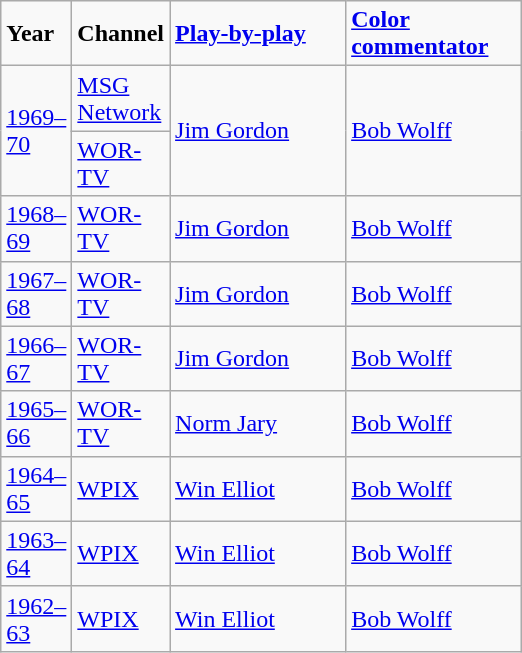<table class="wikitable">
<tr>
<td width="40"><strong>Year</strong></td>
<td width="40"><strong>Channel</strong></td>
<td width="110"><strong><a href='#'>Play-by-play</a></strong></td>
<td width="110"><strong><a href='#'>Color commentator</a></strong></td>
</tr>
<tr>
<td rowspan="2"><a href='#'>1969–70</a></td>
<td><a href='#'>MSG Network</a></td>
<td rowspan="2"><a href='#'>Jim Gordon</a></td>
<td rowspan="2"><a href='#'>Bob Wolff</a></td>
</tr>
<tr>
<td><a href='#'>WOR-TV</a></td>
</tr>
<tr>
<td><a href='#'>1968–69</a></td>
<td><a href='#'>WOR-TV</a></td>
<td><a href='#'>Jim Gordon</a></td>
<td><a href='#'>Bob Wolff</a></td>
</tr>
<tr>
<td><a href='#'>1967–68</a></td>
<td><a href='#'>WOR-TV</a></td>
<td><a href='#'>Jim Gordon</a></td>
<td><a href='#'>Bob Wolff</a></td>
</tr>
<tr>
<td><a href='#'>1966–67</a></td>
<td><a href='#'>WOR-TV</a></td>
<td><a href='#'>Jim Gordon</a></td>
<td><a href='#'>Bob Wolff</a></td>
</tr>
<tr>
<td><a href='#'>1965–66</a></td>
<td><a href='#'>WOR-TV</a></td>
<td><a href='#'>Norm Jary</a></td>
<td><a href='#'>Bob Wolff</a></td>
</tr>
<tr>
<td><a href='#'>1964–65</a></td>
<td><a href='#'>WPIX</a></td>
<td><a href='#'>Win Elliot</a></td>
<td><a href='#'>Bob Wolff</a></td>
</tr>
<tr>
<td><a href='#'>1963–64</a></td>
<td><a href='#'>WPIX</a></td>
<td><a href='#'>Win Elliot</a></td>
<td><a href='#'>Bob Wolff</a></td>
</tr>
<tr>
<td><a href='#'>1962–63</a></td>
<td><a href='#'>WPIX</a></td>
<td><a href='#'>Win Elliot</a></td>
<td><a href='#'>Bob Wolff</a></td>
</tr>
</table>
